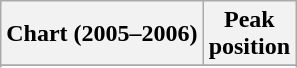<table class="wikitable sortable plainrowheaders" style="text-align:center">
<tr>
<th scope="col">Chart (2005–2006)</th>
<th scope="col">Peak<br>position</th>
</tr>
<tr>
</tr>
<tr>
</tr>
<tr>
</tr>
<tr>
</tr>
<tr>
</tr>
<tr>
</tr>
<tr>
</tr>
<tr>
</tr>
<tr>
</tr>
<tr>
</tr>
<tr>
</tr>
<tr>
</tr>
<tr>
</tr>
<tr>
</tr>
<tr>
</tr>
<tr>
</tr>
<tr>
</tr>
</table>
